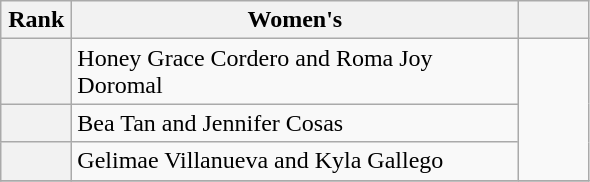<table class="wikitable" style="text-align: center;">
<tr>
<th width=40>Rank</th>
<th width=290>Women's</th>
<th width=40></th>
</tr>
<tr>
<th></th>
<td style="text-align:left;">Honey Grace Cordero and Roma Joy Doromal </td>
<td rowspan=3></td>
</tr>
<tr>
<th></th>
<td style="text-align:left;">Bea Tan and Jennifer Cosas </td>
</tr>
<tr>
<th></th>
<td style="text-align:left;">Gelimae Villanueva and Kyla Gallego </td>
</tr>
<tr>
</tr>
</table>
